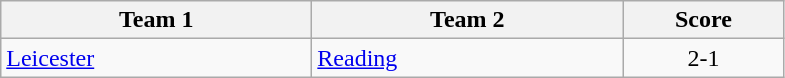<table class="wikitable" style="font-size: 100%">
<tr>
<th width=200>Team 1</th>
<th width=200>Team 2</th>
<th width=100>Score</th>
</tr>
<tr>
<td><a href='#'>Leicester</a></td>
<td><a href='#'>Reading</a></td>
<td align=center>2-1</td>
</tr>
</table>
